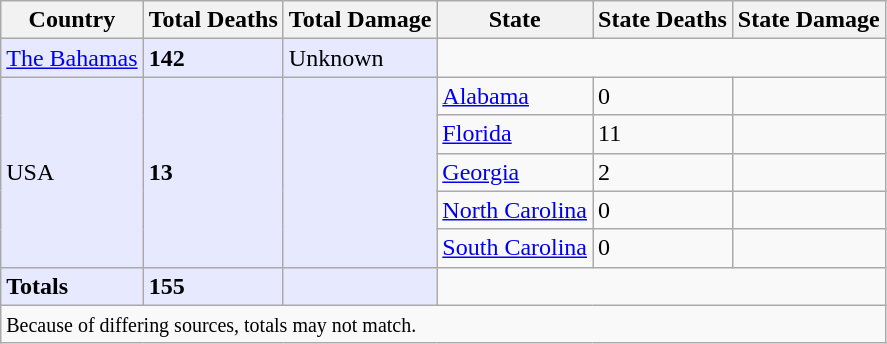<table class="wikitable">
<tr>
<th>Country</th>
<th>Total Deaths</th>
<th>Total Damage</th>
<th>State</th>
<th>State Deaths</th>
<th>State Damage</th>
</tr>
<tr>
<td style="background:#e6e9ff;"><a href='#'>The Bahamas</a></td>
<td style="background:#e6e9ff;"><strong>142</strong></td>
<td style="background:#e6e9ff;">Unknown</td>
<td colspan="3"></td>
</tr>
<tr>
<td rowspan="5" style="background:#e6e9ff;">USA</td>
<td rowspan="5" style="background:#e6e9ff;"><strong>13</strong></td>
<td rowspan="5" style="background:#e6e9ff;"><strong></strong></td>
<td><a href='#'>Alabama</a></td>
<td>0</td>
<td></td>
</tr>
<tr>
<td><a href='#'>Florida</a></td>
<td>11</td>
<td></td>
</tr>
<tr>
<td><a href='#'>Georgia</a></td>
<td>2</td>
<td></td>
</tr>
<tr>
<td><a href='#'>North Carolina</a></td>
<td>0</td>
<td></td>
</tr>
<tr>
<td><a href='#'>South Carolina</a></td>
<td>0</td>
<td></td>
</tr>
<tr>
<td style="background:#e6e9ff;"><strong>Totals</strong></td>
<td style="background:#e6e9ff;"><strong>155</strong></td>
<td style="background:#e6e9ff;"><strong></strong></td>
<td colspan=3"></td>
</tr>
<tr>
<td colspan="6"><small>Because of differing sources, totals may not match.</small></td>
</tr>
</table>
